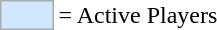<table>
<tr>
<td style="background-color:#D0E7FF; border:1px solid #aaaaaa; width:2em;"></td>
<td>= Active Players</td>
</tr>
</table>
